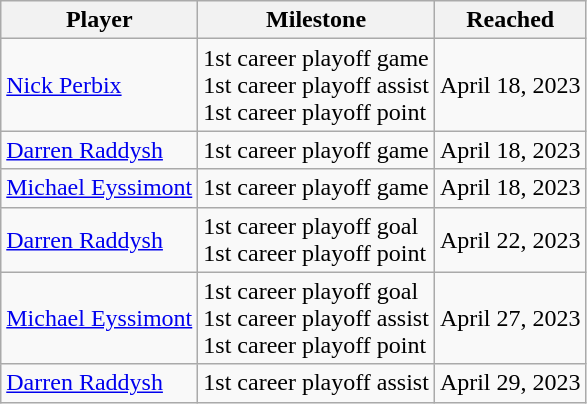<table class="wikitable sortable">
<tr align=center>
<th>Player</th>
<th>Milestone</th>
<th data-sort-type="date">Reached</th>
</tr>
<tr>
<td><a href='#'>Nick Perbix</a></td>
<td>1st career playoff game<br>1st career playoff assist<br>1st career playoff point</td>
<td>April 18, 2023</td>
</tr>
<tr>
<td><a href='#'>Darren Raddysh</a></td>
<td>1st career playoff game</td>
<td>April 18, 2023</td>
</tr>
<tr>
<td><a href='#'>Michael Eyssimont</a></td>
<td>1st career playoff game</td>
<td>April 18, 2023</td>
</tr>
<tr>
<td><a href='#'>Darren Raddysh</a></td>
<td>1st career playoff goal<br>1st career playoff point</td>
<td>April 22, 2023</td>
</tr>
<tr>
<td><a href='#'>Michael Eyssimont</a></td>
<td>1st career playoff goal<br>1st career playoff assist<br>1st career playoff point</td>
<td>April 27, 2023</td>
</tr>
<tr>
<td><a href='#'>Darren Raddysh</a></td>
<td>1st career playoff assist</td>
<td>April 29, 2023</td>
</tr>
</table>
